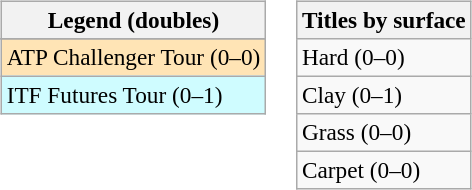<table>
<tr valign=top>
<td><br><table class=wikitable style=font-size:97%>
<tr>
<th>Legend (doubles)</th>
</tr>
<tr bgcolor=e5d1cb>
</tr>
<tr bgcolor=moccasin>
<td>ATP Challenger Tour (0–0)</td>
</tr>
<tr bgcolor=cffcff>
<td>ITF Futures Tour (0–1)</td>
</tr>
</table>
</td>
<td><br><table class=wikitable style=font-size:97%>
<tr>
<th>Titles by surface</th>
</tr>
<tr>
<td>Hard (0–0)</td>
</tr>
<tr>
<td>Clay (0–1)</td>
</tr>
<tr>
<td>Grass (0–0)</td>
</tr>
<tr>
<td>Carpet (0–0)</td>
</tr>
</table>
</td>
</tr>
</table>
